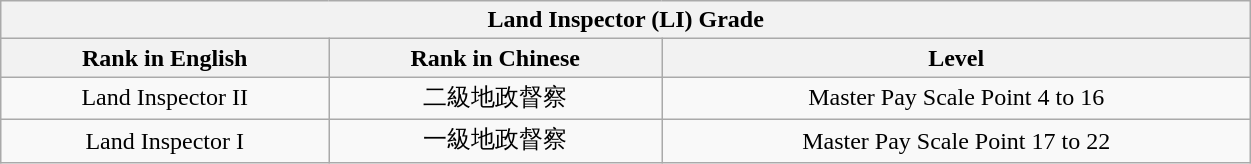<table class="wikitable" width="66%" style="text-align: center;">
<tr>
<th colspan="3" align="center">Land Inspector (LI) Grade</th>
</tr>
<tr>
<th>Rank in English</th>
<th>Rank in Chinese</th>
<th>Level</th>
</tr>
<tr>
<td>Land Inspector II</td>
<td>二級地政督察</td>
<td>Master Pay Scale Point 4 to 16</td>
</tr>
<tr>
<td>Land Inspector I</td>
<td>一級地政督察</td>
<td>Master Pay Scale Point 17 to 22</td>
</tr>
</table>
